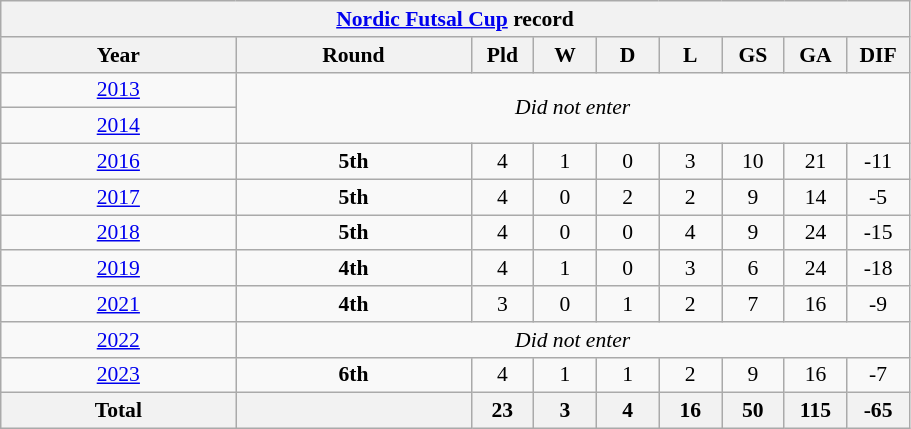<table class="wikitable" style="text-align: center;font-size:90%;">
<tr>
<th colspan=9><a href='#'>Nordic Futsal Cup</a> record</th>
</tr>
<tr>
<th width=150>Year</th>
<th width=150>Round</th>
<th width=35>Pld</th>
<th width=35>W</th>
<th width=35>D</th>
<th width=35>L</th>
<th width=35>GS</th>
<th width=35>GA</th>
<th width=35>DIF</th>
</tr>
<tr>
<td> <a href='#'>2013</a></td>
<td rowspan=2; colspan=8><em>Did not enter</em></td>
</tr>
<tr>
<td> <a href='#'>2014</a></td>
</tr>
<tr>
<td> <a href='#'>2016</a></td>
<td><strong>5th</strong></td>
<td>4</td>
<td>1</td>
<td>0</td>
<td>3</td>
<td>10</td>
<td>21</td>
<td>-11</td>
</tr>
<tr>
<td> <a href='#'>2017</a></td>
<td><strong>5th</strong></td>
<td>4</td>
<td>0</td>
<td>2</td>
<td>2</td>
<td>9</td>
<td>14</td>
<td>-5</td>
</tr>
<tr>
<td> <a href='#'>2018</a></td>
<td><strong>5th</strong></td>
<td>4</td>
<td>0</td>
<td>0</td>
<td>4</td>
<td>9</td>
<td>24</td>
<td>-15</td>
</tr>
<tr>
<td> <a href='#'>2019</a></td>
<td><strong>4th</strong></td>
<td>4</td>
<td>1</td>
<td>0</td>
<td>3</td>
<td>6</td>
<td>24</td>
<td>-18</td>
</tr>
<tr>
<td> <a href='#'>2021</a></td>
<td><strong>4th</strong></td>
<td>3</td>
<td>0</td>
<td>1</td>
<td>2</td>
<td>7</td>
<td>16</td>
<td>-9</td>
</tr>
<tr>
<td> <a href='#'>2022</a></td>
<td colspan=8><em>Did not enter</em></td>
</tr>
<tr>
<td> <a href='#'>2023</a></td>
<td><strong>6th</strong></td>
<td>4</td>
<td>1</td>
<td>1</td>
<td>2</td>
<td>9</td>
<td>16</td>
<td>-7</td>
</tr>
<tr>
<th><strong>Total</strong></th>
<th></th>
<th>23</th>
<th>3</th>
<th>4</th>
<th>16</th>
<th>50</th>
<th>115</th>
<th>-65</th>
</tr>
</table>
